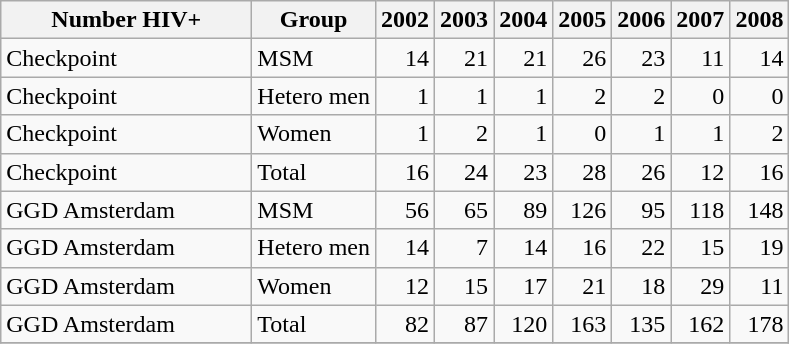<table class="wikitable sortable">
<tr>
<th class=”unsortable" style="width:10em;">Number HIV+</th>
<th>Group</th>
<th>2002</th>
<th>2003</th>
<th>2004</th>
<th>2005</th>
<th>2006</th>
<th>2007</th>
<th>2008</th>
</tr>
<tr>
<td>Checkpoint</td>
<td>MSM</td>
<td style="text-align:right;">14</td>
<td style="text-align:right;">21</td>
<td style="text-align:right;">21</td>
<td style="text-align:right;">26</td>
<td style="text-align:right;">23</td>
<td style="text-align:right;">11</td>
<td style="text-align:right;">14</td>
</tr>
<tr>
<td>Checkpoint</td>
<td>Hetero men</td>
<td style="text-align:right;">1</td>
<td style="text-align:right;">1</td>
<td style="text-align:right;">1</td>
<td style="text-align:right;">2</td>
<td style="text-align:right;">2</td>
<td style="text-align:right;">0</td>
<td style="text-align:right;">0</td>
</tr>
<tr>
<td>Checkpoint</td>
<td>Women</td>
<td style="text-align:right;">1</td>
<td style="text-align:right;">2</td>
<td style="text-align:right;">1</td>
<td style="text-align:right;">0</td>
<td style="text-align:right;">1</td>
<td style="text-align:right;">1</td>
<td style="text-align:right;">2</td>
</tr>
<tr>
<td>Checkpoint</td>
<td>Total</td>
<td style="text-align:right;">16</td>
<td style="text-align:right;">24</td>
<td style="text-align:right;">23</td>
<td style="text-align:right;">28</td>
<td style="text-align:right;">26</td>
<td style="text-align:right;">12</td>
<td style="text-align:right;">16</td>
</tr>
<tr>
<td>GGD Amsterdam</td>
<td>MSM</td>
<td style="text-align:right;">56</td>
<td style="text-align:right;">65</td>
<td style="text-align:right;">89</td>
<td style="text-align:right;">126</td>
<td style="text-align:right;">95</td>
<td style="text-align:right;">118</td>
<td style="text-align:right;">148</td>
</tr>
<tr>
<td>GGD Amsterdam</td>
<td>Hetero men</td>
<td style="text-align:right;">14</td>
<td style="text-align:right;">7</td>
<td style="text-align:right;">14</td>
<td style="text-align:right;">16</td>
<td style="text-align:right;">22</td>
<td style="text-align:right;">15</td>
<td style="text-align:right;">19</td>
</tr>
<tr>
<td>GGD Amsterdam</td>
<td>Women</td>
<td style="text-align:right;">12</td>
<td style="text-align:right;">15</td>
<td style="text-align:right;">17</td>
<td style="text-align:right;">21</td>
<td style="text-align:right;">18</td>
<td style="text-align:right;">29</td>
<td style="text-align:right;">11</td>
</tr>
<tr>
<td>GGD Amsterdam</td>
<td>Total</td>
<td style="text-align:right;">82</td>
<td style="text-align:right;">87</td>
<td style="text-align:right;">120</td>
<td style="text-align:right;">163</td>
<td style="text-align:right;">135</td>
<td style="text-align:right;">162</td>
<td style="text-align:right;">178</td>
</tr>
<tr>
</tr>
</table>
